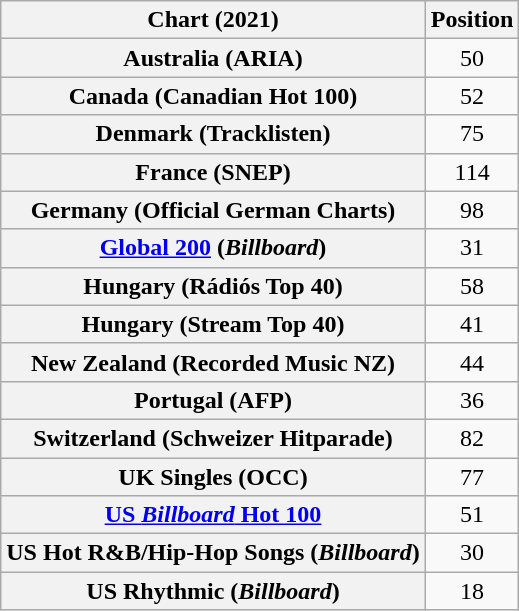<table class="wikitable sortable plainrowheaders" style="text-align:center">
<tr>
<th scope="col">Chart (2021)</th>
<th scope="col">Position</th>
</tr>
<tr>
<th scope="row">Australia (ARIA)</th>
<td>50</td>
</tr>
<tr>
<th scope="row">Canada (Canadian Hot 100)</th>
<td>52</td>
</tr>
<tr>
<th scope="row">Denmark (Tracklisten)</th>
<td>75</td>
</tr>
<tr>
<th scope="row">France (SNEP)</th>
<td>114</td>
</tr>
<tr>
<th scope="row">Germany (Official German Charts)</th>
<td>98</td>
</tr>
<tr>
<th scope="row"><a href='#'>Global 200</a> (<em>Billboard</em>)</th>
<td>31</td>
</tr>
<tr>
<th scope="row">Hungary (Rádiós Top 40)</th>
<td>58</td>
</tr>
<tr>
<th scope="row">Hungary (Stream Top 40)</th>
<td>41</td>
</tr>
<tr>
<th scope="row">New Zealand (Recorded Music NZ)</th>
<td>44</td>
</tr>
<tr>
<th scope="row">Portugal (AFP)</th>
<td>36</td>
</tr>
<tr>
<th scope="row">Switzerland (Schweizer Hitparade)</th>
<td>82</td>
</tr>
<tr>
<th scope="row">UK Singles (OCC)</th>
<td>77</td>
</tr>
<tr>
<th scope="row"><a href='#'>US <em>Billboard</em> Hot 100</a></th>
<td>51</td>
</tr>
<tr>
<th scope="row">US Hot R&B/Hip-Hop Songs (<em>Billboard</em>)</th>
<td>30</td>
</tr>
<tr>
<th scope="row">US Rhythmic (<em>Billboard</em>)</th>
<td>18</td>
</tr>
</table>
